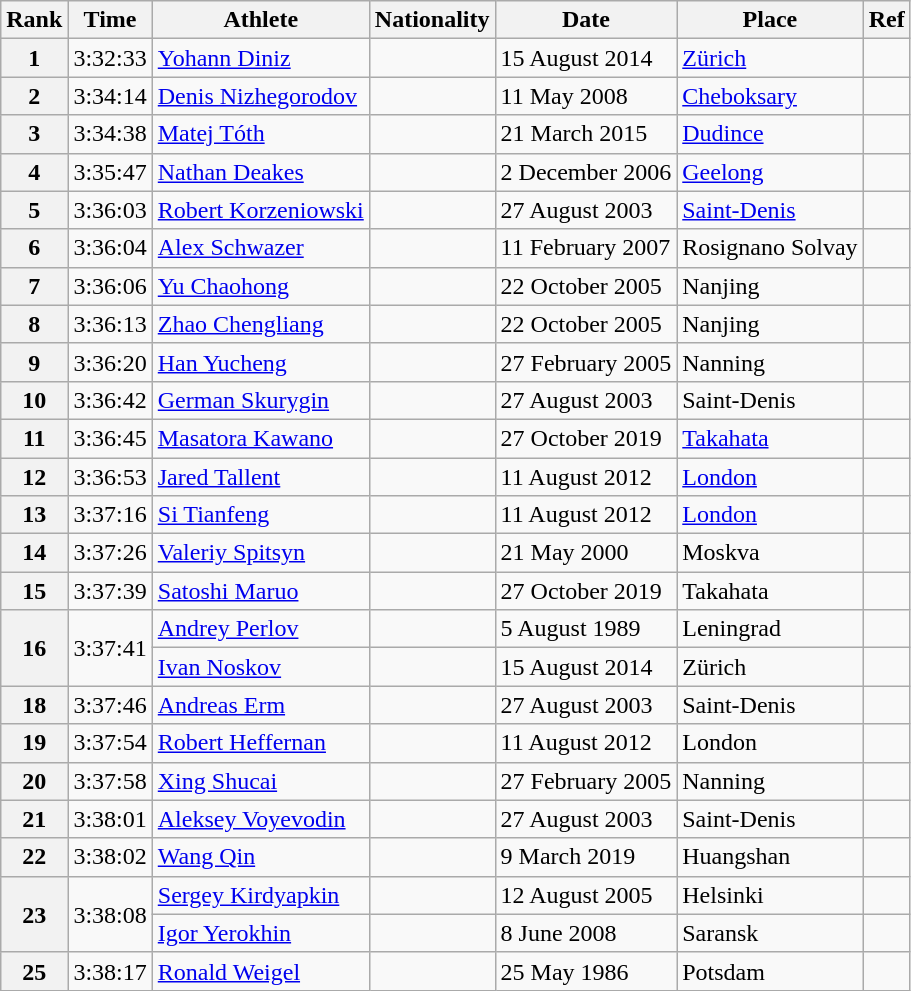<table class="wikitable">
<tr>
<th>Rank</th>
<th>Time</th>
<th>Athlete</th>
<th>Nationality</th>
<th>Date</th>
<th>Place</th>
<th>Ref</th>
</tr>
<tr>
<th>1</th>
<td>3:32:33</td>
<td><a href='#'>Yohann Diniz</a></td>
<td></td>
<td>15 August 2014</td>
<td><a href='#'>Zürich</a></td>
<td></td>
</tr>
<tr>
<th>2</th>
<td>3:34:14</td>
<td><a href='#'>Denis Nizhegorodov</a></td>
<td></td>
<td>11 May 2008</td>
<td><a href='#'>Cheboksary</a></td>
<td></td>
</tr>
<tr>
<th>3</th>
<td>3:34:38</td>
<td><a href='#'>Matej Tóth</a></td>
<td></td>
<td>21 March 2015</td>
<td><a href='#'>Dudince</a></td>
<td></td>
</tr>
<tr>
<th>4</th>
<td>3:35:47</td>
<td><a href='#'>Nathan Deakes</a></td>
<td></td>
<td>2 December 2006</td>
<td><a href='#'>Geelong</a></td>
<td></td>
</tr>
<tr>
<th>5</th>
<td>3:36:03</td>
<td><a href='#'>Robert Korzeniowski</a></td>
<td></td>
<td>27 August 2003</td>
<td><a href='#'>Saint-Denis</a></td>
<td></td>
</tr>
<tr>
<th>6</th>
<td>3:36:04</td>
<td><a href='#'>Alex Schwazer</a></td>
<td></td>
<td>11 February 2007</td>
<td>Rosignano Solvay</td>
<td></td>
</tr>
<tr>
<th>7</th>
<td>3:36:06</td>
<td><a href='#'>Yu Chaohong</a></td>
<td></td>
<td>22 October 2005</td>
<td>Nanjing</td>
<td></td>
</tr>
<tr>
<th>8</th>
<td>3:36:13</td>
<td><a href='#'>Zhao Chengliang</a></td>
<td></td>
<td>22 October 2005</td>
<td>Nanjing</td>
<td></td>
</tr>
<tr>
<th>9</th>
<td>3:36:20</td>
<td><a href='#'>Han Yucheng</a></td>
<td></td>
<td>27 February 2005</td>
<td>Nanning</td>
<td></td>
</tr>
<tr>
<th>10</th>
<td>3:36:42</td>
<td><a href='#'>German Skurygin</a></td>
<td></td>
<td>27 August 2003</td>
<td>Saint-Denis</td>
<td></td>
</tr>
<tr>
<th>11</th>
<td>3:36:45</td>
<td><a href='#'>Masatora Kawano</a></td>
<td></td>
<td>27 October 2019</td>
<td><a href='#'>Takahata</a></td>
<td></td>
</tr>
<tr>
<th>12</th>
<td>3:36:53</td>
<td><a href='#'>Jared Tallent</a></td>
<td></td>
<td>11 August 2012</td>
<td><a href='#'>London</a></td>
<td></td>
</tr>
<tr>
<th>13</th>
<td>3:37:16</td>
<td><a href='#'>Si Tianfeng</a></td>
<td></td>
<td>11 August 2012</td>
<td><a href='#'>London</a></td>
<td></td>
</tr>
<tr>
<th>14</th>
<td>3:37:26</td>
<td><a href='#'>Valeriy Spitsyn</a></td>
<td></td>
<td>21 May 2000</td>
<td>Moskva</td>
<td></td>
</tr>
<tr>
<th>15</th>
<td>3:37:39</td>
<td><a href='#'>Satoshi Maruo</a></td>
<td></td>
<td>27 October 2019</td>
<td>Takahata</td>
<td></td>
</tr>
<tr>
<th rowspan=2>16</th>
<td rowspan=2>3:37:41</td>
<td><a href='#'>Andrey Perlov</a></td>
<td></td>
<td>5 August 1989</td>
<td>Leningrad</td>
<td></td>
</tr>
<tr>
<td><a href='#'>Ivan Noskov</a></td>
<td></td>
<td>15 August 2014</td>
<td>Zürich</td>
<td></td>
</tr>
<tr>
<th>18</th>
<td>3:37:46</td>
<td><a href='#'>Andreas Erm</a></td>
<td></td>
<td>27 August 2003</td>
<td>Saint-Denis</td>
<td></td>
</tr>
<tr>
<th>19</th>
<td>3:37:54</td>
<td><a href='#'>Robert Heffernan</a></td>
<td></td>
<td>11 August 2012</td>
<td>London</td>
<td></td>
</tr>
<tr>
<th>20</th>
<td>3:37:58</td>
<td><a href='#'>Xing Shucai</a></td>
<td></td>
<td>27 February 2005</td>
<td>Nanning</td>
<td></td>
</tr>
<tr>
<th>21</th>
<td>3:38:01</td>
<td><a href='#'>Aleksey Voyevodin</a></td>
<td></td>
<td>27 August 2003</td>
<td>Saint-Denis</td>
<td></td>
</tr>
<tr>
<th>22</th>
<td>3:38:02</td>
<td><a href='#'>Wang Qin</a></td>
<td></td>
<td>9 March 2019</td>
<td>Huangshan</td>
<td></td>
</tr>
<tr>
<th rowspan=2>23</th>
<td rowspan=2>3:38:08</td>
<td><a href='#'>Sergey Kirdyapkin</a></td>
<td></td>
<td>12 August 2005</td>
<td>Helsinki</td>
<td></td>
</tr>
<tr>
<td><a href='#'>Igor Yerokhin</a></td>
<td></td>
<td>8 June 2008</td>
<td>Saransk</td>
<td></td>
</tr>
<tr>
<th>25</th>
<td>3:38:17</td>
<td><a href='#'>Ronald Weigel</a></td>
<td></td>
<td>25 May 1986</td>
<td>Potsdam</td>
<td></td>
</tr>
</table>
